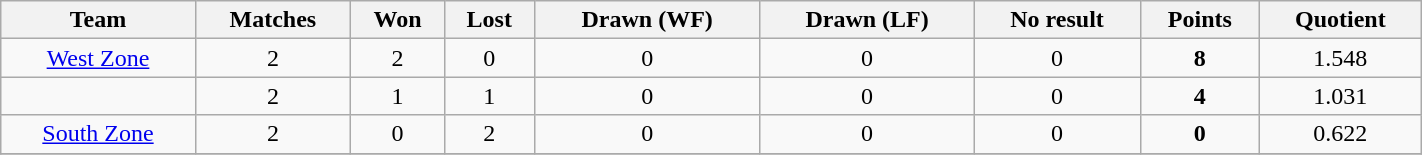<table class="wikitable sortable" style="text-align: center; width:75%">
<tr>
<th>Team</th>
<th>Matches</th>
<th>Won</th>
<th>Lost</th>
<th>Drawn (WF)</th>
<th>Drawn (LF)</th>
<th>No result</th>
<th>Points</th>
<th>Quotient</th>
</tr>
<tr -bgcolor="#ccffcc">
<td><a href='#'>West Zone</a></td>
<td>2</td>
<td>2</td>
<td>0</td>
<td>0</td>
<td>0</td>
<td>0</td>
<td><strong>8</strong></td>
<td>1.548</td>
</tr>
<tr>
<td></td>
<td>2</td>
<td>1</td>
<td>1</td>
<td>0</td>
<td>0</td>
<td>0</td>
<td><strong>4</strong></td>
<td>1.031</td>
</tr>
<tr>
<td><a href='#'>South Zone</a></td>
<td>2</td>
<td>0</td>
<td>2</td>
<td>0</td>
<td>0</td>
<td>0</td>
<td><strong>0</strong></td>
<td>0.622</td>
</tr>
<tr>
</tr>
</table>
